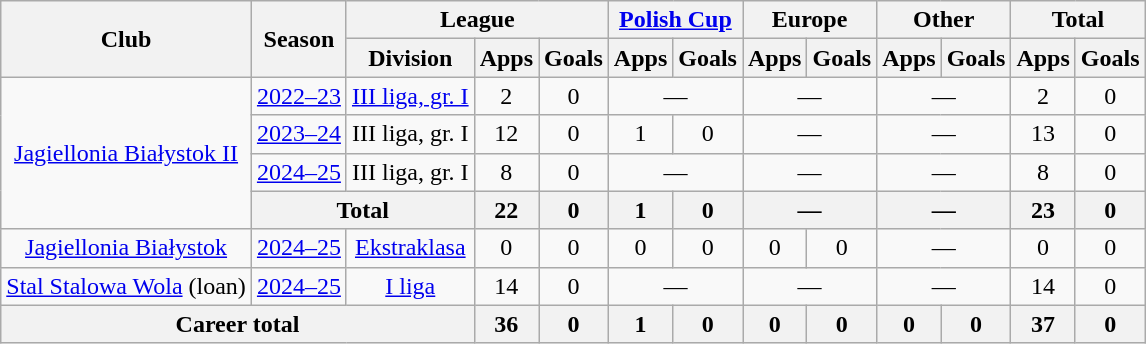<table class="wikitable" style="text-align: center;">
<tr>
<th rowspan="2">Club</th>
<th rowspan="2">Season</th>
<th colspan="3">League</th>
<th colspan="2"><a href='#'>Polish Cup</a></th>
<th colspan="2">Europe</th>
<th colspan="2">Other</th>
<th colspan="2">Total</th>
</tr>
<tr>
<th>Division</th>
<th>Apps</th>
<th>Goals</th>
<th>Apps</th>
<th>Goals</th>
<th>Apps</th>
<th>Goals</th>
<th>Apps</th>
<th>Goals</th>
<th>Apps</th>
<th>Goals</th>
</tr>
<tr>
<td rowspan="4"><a href='#'>Jagiellonia Białystok II</a></td>
<td><a href='#'>2022–23</a></td>
<td><a href='#'>III liga, gr. I</a></td>
<td>2</td>
<td>0</td>
<td colspan="2">—</td>
<td colspan="2">—</td>
<td colspan="2">—</td>
<td>2</td>
<td>0</td>
</tr>
<tr>
<td><a href='#'>2023–24</a></td>
<td>III liga, gr. I</td>
<td>12</td>
<td>0</td>
<td>1</td>
<td>0</td>
<td colspan="2">—</td>
<td colspan="2">—</td>
<td>13</td>
<td>0</td>
</tr>
<tr>
<td><a href='#'>2024–25</a></td>
<td>III liga, gr. I</td>
<td>8</td>
<td>0</td>
<td colspan="2">—</td>
<td colspan="2">—</td>
<td colspan="2">—</td>
<td>8</td>
<td>0</td>
</tr>
<tr>
<th colspan="2">Total</th>
<th>22</th>
<th>0</th>
<th>1</th>
<th>0</th>
<th colspan="2">—</th>
<th colspan="2">—</th>
<th>23</th>
<th>0</th>
</tr>
<tr>
<td><a href='#'>Jagiellonia Białystok</a></td>
<td><a href='#'>2024–25</a></td>
<td><a href='#'>Ekstraklasa</a></td>
<td>0</td>
<td>0</td>
<td>0</td>
<td>0</td>
<td>0</td>
<td>0</td>
<td colspan="2">—</td>
<td>0</td>
<td>0</td>
</tr>
<tr>
<td><a href='#'>Stal Stalowa Wola</a> (loan)</td>
<td><a href='#'>2024–25</a></td>
<td><a href='#'>I liga</a></td>
<td>14</td>
<td>0</td>
<td colspan="2">—</td>
<td colspan="2">—</td>
<td colspan="2">—</td>
<td>14</td>
<td>0</td>
</tr>
<tr>
<th colspan="3">Career total</th>
<th>36</th>
<th>0</th>
<th>1</th>
<th>0</th>
<th>0</th>
<th>0</th>
<th>0</th>
<th>0</th>
<th>37</th>
<th>0</th>
</tr>
</table>
